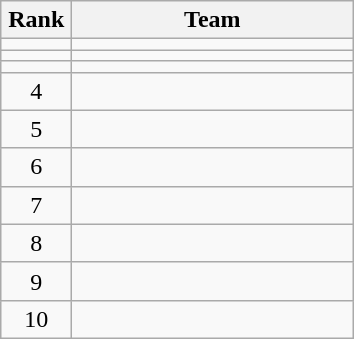<table class="wikitable" style="text-align: center;">
<tr>
<th width=40>Rank</th>
<th width=180>Team</th>
</tr>
<tr>
<td></td>
<td align=left></td>
</tr>
<tr>
<td></td>
<td align=left></td>
</tr>
<tr>
<td></td>
<td align=left></td>
</tr>
<tr>
<td>4</td>
<td align=left></td>
</tr>
<tr>
<td>5</td>
<td align=left></td>
</tr>
<tr>
<td>6</td>
<td align=left></td>
</tr>
<tr>
<td>7</td>
<td align=left></td>
</tr>
<tr>
<td>8</td>
<td align=left></td>
</tr>
<tr>
<td>9</td>
<td align=left></td>
</tr>
<tr>
<td>10</td>
<td align=left></td>
</tr>
</table>
